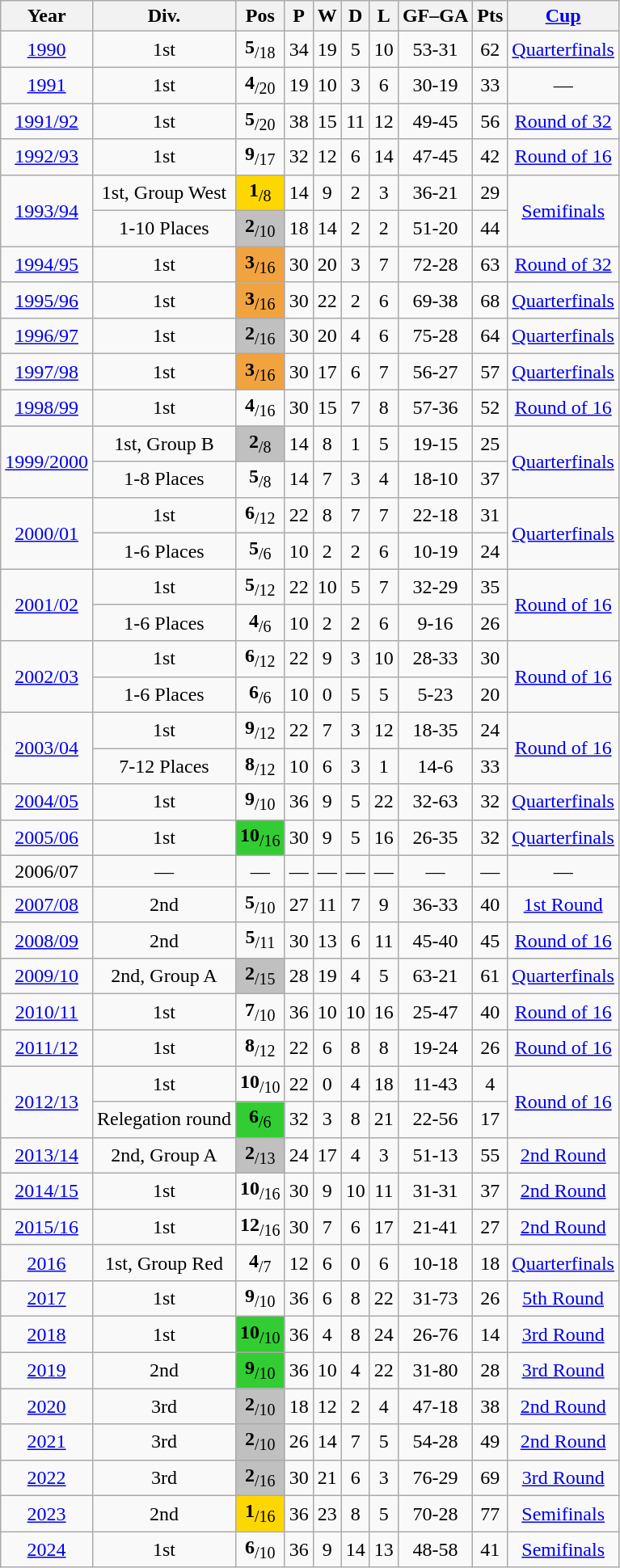<table class="wikitable sortable" style="text-align: center">
<tr>
<th scope="col">Year</th>
<th scope="col">Div.</th>
<th scope="col">Pos</th>
<th scope="col">P</th>
<th scope="col">W</th>
<th scope="col">D</th>
<th scope="col">L</th>
<th scope="col">GF–GA</th>
<th scope="col">Pts</th>
<th scope="col"><a href='#'>Cup</a></th>
</tr>
<tr>
<td><a href='#'>1990</a></td>
<td>1st</td>
<td><strong>5</strong><sub>/18</sub></td>
<td>34</td>
<td>19</td>
<td>5</td>
<td>10</td>
<td>53-31</td>
<td>62</td>
<td><a href='#'>Quarterfinals</a></td>
</tr>
<tr>
<td><a href='#'>1991</a></td>
<td>1st</td>
<td><strong>4</strong><sub>/20</sub></td>
<td>19</td>
<td>10</td>
<td>3</td>
<td>6</td>
<td>30-19</td>
<td>33</td>
<td>—</td>
</tr>
<tr>
<td><a href='#'>1991/92</a></td>
<td>1st</td>
<td><strong>5</strong><sub>/20</sub></td>
<td>38</td>
<td>15</td>
<td>11</td>
<td>12</td>
<td>49-45</td>
<td>56</td>
<td><a href='#'>Round of 32</a></td>
</tr>
<tr>
<td><a href='#'>1992/93</a></td>
<td>1st</td>
<td><strong>9</strong><sub>/17</sub></td>
<td>32</td>
<td>12</td>
<td>6</td>
<td>14</td>
<td>47-45</td>
<td>42</td>
<td><a href='#'>Round of 16</a></td>
</tr>
<tr>
<td rowspan="2"><a href='#'>1993/94</a></td>
<td>1st, Group West</td>
<td bgcolor=Gold><strong>1</strong><sub>/8</sub></td>
<td>14</td>
<td>9</td>
<td>2</td>
<td>3</td>
<td>36-21</td>
<td>29</td>
<td rowspan="2"><a href='#'>Semifinals</a></td>
</tr>
<tr>
<td>1-10 Places</td>
<td bgcolor=Silver><strong>2</strong><sub>/10</sub></td>
<td>18</td>
<td>14</td>
<td>2</td>
<td>2</td>
<td>51-20</td>
<td>44</td>
</tr>
<tr>
<td><a href='#'>1994/95</a></td>
<td>1st</td>
<td bgcolor=#F1A33F><strong>3</strong><sub>/16</sub></td>
<td>30</td>
<td>20</td>
<td>3</td>
<td>7</td>
<td>72-28</td>
<td>63</td>
<td><a href='#'>Round of 32</a></td>
</tr>
<tr>
<td><a href='#'>1995/96</a></td>
<td>1st</td>
<td bgcolor=#F1A33F><strong>3</strong><sub>/16</sub></td>
<td>30</td>
<td>22</td>
<td>2</td>
<td>6</td>
<td>69-38</td>
<td>68</td>
<td><a href='#'>Quarterfinals</a></td>
</tr>
<tr>
<td><a href='#'>1996/97</a></td>
<td>1st</td>
<td bgcolor=Silver><strong>2</strong><sub>/16</sub></td>
<td>30</td>
<td>20</td>
<td>4</td>
<td>6</td>
<td>75-28</td>
<td>64</td>
<td><a href='#'>Quarterfinals</a></td>
</tr>
<tr>
<td><a href='#'>1997/98</a></td>
<td>1st</td>
<td bgcolor=#F1A33F><strong>3</strong><sub>/16</sub></td>
<td>30</td>
<td>17</td>
<td>6</td>
<td>7</td>
<td>56-27</td>
<td>57</td>
<td><a href='#'>Quarterfinals</a></td>
</tr>
<tr>
<td><a href='#'>1998/99</a></td>
<td>1st</td>
<td><strong>4</strong><sub>/16</sub></td>
<td>30</td>
<td>15</td>
<td>7</td>
<td>8</td>
<td>57-36</td>
<td>52</td>
<td><a href='#'>Round of 16</a></td>
</tr>
<tr>
<td rowspan="2"><a href='#'>1999/2000</a></td>
<td>1st, Group B</td>
<td bgcolor=Silver><strong>2</strong><sub>/8</sub></td>
<td>14</td>
<td>8</td>
<td>1</td>
<td>5</td>
<td>19-15</td>
<td>25</td>
<td rowspan="2"><a href='#'>Quarterfinals</a></td>
</tr>
<tr>
<td>1-8 Places</td>
<td><strong>5</strong><sub>/8</sub></td>
<td>14</td>
<td>7</td>
<td>3</td>
<td>4</td>
<td>18-10</td>
<td>37</td>
</tr>
<tr>
<td rowspan="2"><a href='#'>2000/01</a></td>
<td>1st</td>
<td><strong>6</strong><sub>/12</sub></td>
<td>22</td>
<td>8</td>
<td>7</td>
<td>7</td>
<td>22-18</td>
<td>31</td>
<td rowspan="2"><a href='#'>Quarterfinals</a></td>
</tr>
<tr>
<td>1-6 Places</td>
<td><strong>5</strong><sub>/6</sub></td>
<td>10</td>
<td>2</td>
<td>2</td>
<td>6</td>
<td>10-19</td>
<td>24</td>
</tr>
<tr>
<td rowspan="2"><a href='#'>2001/02</a></td>
<td>1st</td>
<td><strong>5</strong><sub>/12</sub></td>
<td>22</td>
<td>10</td>
<td>5</td>
<td>7</td>
<td>32-29</td>
<td>35</td>
<td rowspan="2"><a href='#'>Round of 16</a></td>
</tr>
<tr>
<td>1-6 Places</td>
<td><strong>4</strong><sub>/6</sub></td>
<td>10</td>
<td>2</td>
<td>2</td>
<td>6</td>
<td>9-16</td>
<td>26</td>
</tr>
<tr>
<td rowspan="2"><a href='#'>2002/03</a></td>
<td>1st</td>
<td><strong>6</strong><sub>/12</sub></td>
<td>22</td>
<td>9</td>
<td>3</td>
<td>10</td>
<td>28-33</td>
<td>30</td>
<td rowspan="2"><a href='#'>Round of 16</a></td>
</tr>
<tr>
<td>1-6 Places</td>
<td><strong>6</strong><sub>/6</sub></td>
<td>10</td>
<td>0</td>
<td>5</td>
<td>5</td>
<td>5-23</td>
<td>20</td>
</tr>
<tr>
<td rowspan="2"><a href='#'>2003/04</a></td>
<td>1st</td>
<td><strong>9</strong><sub>/12</sub></td>
<td>22</td>
<td>7</td>
<td>3</td>
<td>12</td>
<td>18-35</td>
<td>24</td>
<td rowspan="2"><a href='#'>Round of 16</a></td>
</tr>
<tr>
<td>7-12 Places</td>
<td><strong>8</strong><sub>/12</sub></td>
<td>10</td>
<td>6</td>
<td>3</td>
<td>1</td>
<td>14-6</td>
<td>33</td>
</tr>
<tr>
<td><a href='#'>2004/05</a></td>
<td>1st</td>
<td><strong>9</strong><sub>/10</sub></td>
<td>36</td>
<td>9</td>
<td>5</td>
<td>22</td>
<td>32-63</td>
<td>32</td>
<td><a href='#'>Quarterfinals</a></td>
</tr>
<tr>
<td><a href='#'>2005/06</a></td>
<td>1st</td>
<td bgcolor=LimeGreen><strong>10</strong><sub>/16</sub></td>
<td>30</td>
<td>9</td>
<td>5</td>
<td>16</td>
<td>26-35</td>
<td>32</td>
<td><a href='#'>Quarterfinals</a></td>
</tr>
<tr>
<td>2006/07</td>
<td>—</td>
<td>—</td>
<td>—</td>
<td>—</td>
<td>—</td>
<td>—</td>
<td>—</td>
<td>—</td>
<td>—</td>
</tr>
<tr>
<td><a href='#'>2007/08</a></td>
<td>2nd</td>
<td><strong>5</strong><sub>/10</sub></td>
<td>27</td>
<td>11</td>
<td>7</td>
<td>9</td>
<td>36-33</td>
<td>40</td>
<td><a href='#'>1st Round</a></td>
</tr>
<tr>
<td><a href='#'>2008/09</a></td>
<td>2nd</td>
<td><strong>5</strong><sub>/11</sub></td>
<td>30</td>
<td>13</td>
<td>6</td>
<td>11</td>
<td>45-40</td>
<td>45</td>
<td><a href='#'>Round of 16</a></td>
</tr>
<tr>
<td><a href='#'>2009/10</a></td>
<td>2nd, Group A</td>
<td bgcolor=Silver><strong>2</strong><sub>/15</sub></td>
<td>28</td>
<td>19</td>
<td>4</td>
<td>5</td>
<td>63-21</td>
<td>61</td>
<td><a href='#'>Quarterfinals</a></td>
</tr>
<tr>
<td><a href='#'>2010/11</a></td>
<td>1st</td>
<td><strong>7</strong><sub>/10</sub></td>
<td>36</td>
<td>10</td>
<td>10</td>
<td>16</td>
<td>25-47</td>
<td>40</td>
<td><a href='#'>Round of 16</a></td>
</tr>
<tr>
<td><a href='#'>2011/12</a></td>
<td>1st</td>
<td><strong>8</strong><sub>/12</sub></td>
<td>22</td>
<td>6</td>
<td>8</td>
<td>8</td>
<td>19-24</td>
<td>26</td>
<td><a href='#'>Round of 16</a></td>
</tr>
<tr>
<td rowspan="2"><a href='#'>2012/13</a></td>
<td>1st</td>
<td><strong>10</strong><sub>/10</sub></td>
<td>22</td>
<td>0</td>
<td>4</td>
<td>18</td>
<td>11-43</td>
<td>4</td>
<td rowspan="2"><a href='#'>Round of 16</a></td>
</tr>
<tr>
<td>Relegation round</td>
<td bgcolor=LimeGreen><strong>6</strong><sub>/6</sub></td>
<td>32</td>
<td>3</td>
<td>8</td>
<td>21</td>
<td>22-56</td>
<td>17</td>
</tr>
<tr>
<td><a href='#'>2013/14</a></td>
<td>2nd, Group A</td>
<td bgcolor=Silver><strong>2</strong><sub>/13</sub></td>
<td>24</td>
<td>17</td>
<td>4</td>
<td>3</td>
<td>51-13</td>
<td>55</td>
<td><a href='#'>2nd Round</a></td>
</tr>
<tr>
<td><a href='#'>2014/15</a></td>
<td>1st</td>
<td><strong>10</strong><sub>/16</sub></td>
<td>30</td>
<td>9</td>
<td>10</td>
<td>11</td>
<td>31-31</td>
<td>37</td>
<td><a href='#'>2nd Round</a></td>
</tr>
<tr>
<td><a href='#'>2015/16</a></td>
<td>1st</td>
<td><strong>12</strong><sub>/16</sub></td>
<td>30</td>
<td>7</td>
<td>6</td>
<td>17</td>
<td>21-41</td>
<td>27</td>
<td><a href='#'>2nd Round</a></td>
</tr>
<tr>
<td><a href='#'>2016</a></td>
<td>1st, Group Red</td>
<td><strong>4</strong><sub>/7</sub></td>
<td>12</td>
<td>6</td>
<td>0</td>
<td>6</td>
<td>10-18</td>
<td>18</td>
<td><a href='#'>Quarterfinals</a></td>
</tr>
<tr>
<td><a href='#'>2017</a></td>
<td>1st</td>
<td><strong>9</strong><sub>/10</sub></td>
<td>36</td>
<td>6</td>
<td>8</td>
<td>22</td>
<td>31-73</td>
<td>26</td>
<td><a href='#'>5th Round</a></td>
</tr>
<tr>
<td><a href='#'>2018</a></td>
<td>1st</td>
<td bgcolor=LimeGreen><strong>10</strong><sub>/10</sub></td>
<td>36</td>
<td>4</td>
<td>8</td>
<td>24</td>
<td>26-76</td>
<td>14</td>
<td><a href='#'>3rd Round</a></td>
</tr>
<tr>
<td><a href='#'>2019</a></td>
<td>2nd</td>
<td bgcolor=LimeGreen><strong>9</strong><sub>/10</sub></td>
<td>36</td>
<td>10</td>
<td>4</td>
<td>22</td>
<td>31-80</td>
<td>28</td>
<td><a href='#'>3rd Round</a></td>
</tr>
<tr>
<td><a href='#'>2020</a></td>
<td>3rd</td>
<td bgcolor=Silver><strong>2</strong><sub>/10</sub></td>
<td>18</td>
<td>12</td>
<td>2</td>
<td>4</td>
<td>47-18</td>
<td>38</td>
<td><a href='#'>2nd Round</a></td>
</tr>
<tr>
<td><a href='#'>2021</a></td>
<td>3rd</td>
<td bgcolor=Silver><strong>2</strong><sub>/10</sub></td>
<td>26</td>
<td>14</td>
<td>7</td>
<td>5</td>
<td>54-28</td>
<td>49</td>
<td><a href='#'>2nd Round</a></td>
</tr>
<tr>
<td><a href='#'>2022</a></td>
<td>3rd</td>
<td bgcolor=Silver><strong>2</strong><sub>/16</sub></td>
<td>30</td>
<td>21</td>
<td>6</td>
<td>3</td>
<td>76-29</td>
<td>69</td>
<td><a href='#'>3rd Round</a></td>
</tr>
<tr>
<td><a href='#'>2023</a></td>
<td>2nd</td>
<td bgcolor="Gold"><strong>1</strong><sub>/16</sub></td>
<td>36</td>
<td>23</td>
<td>8</td>
<td>5</td>
<td>70-28</td>
<td>77</td>
<td><a href='#'>Semifinals</a></td>
</tr>
<tr>
<td><a href='#'>2024</a></td>
<td>1st</td>
<td><strong>6</strong><sub>/10</sub></td>
<td>36</td>
<td>9</td>
<td>14</td>
<td>13</td>
<td>48-58</td>
<td>41</td>
<td><a href='#'>Semifinals</a></td>
</tr>
</table>
